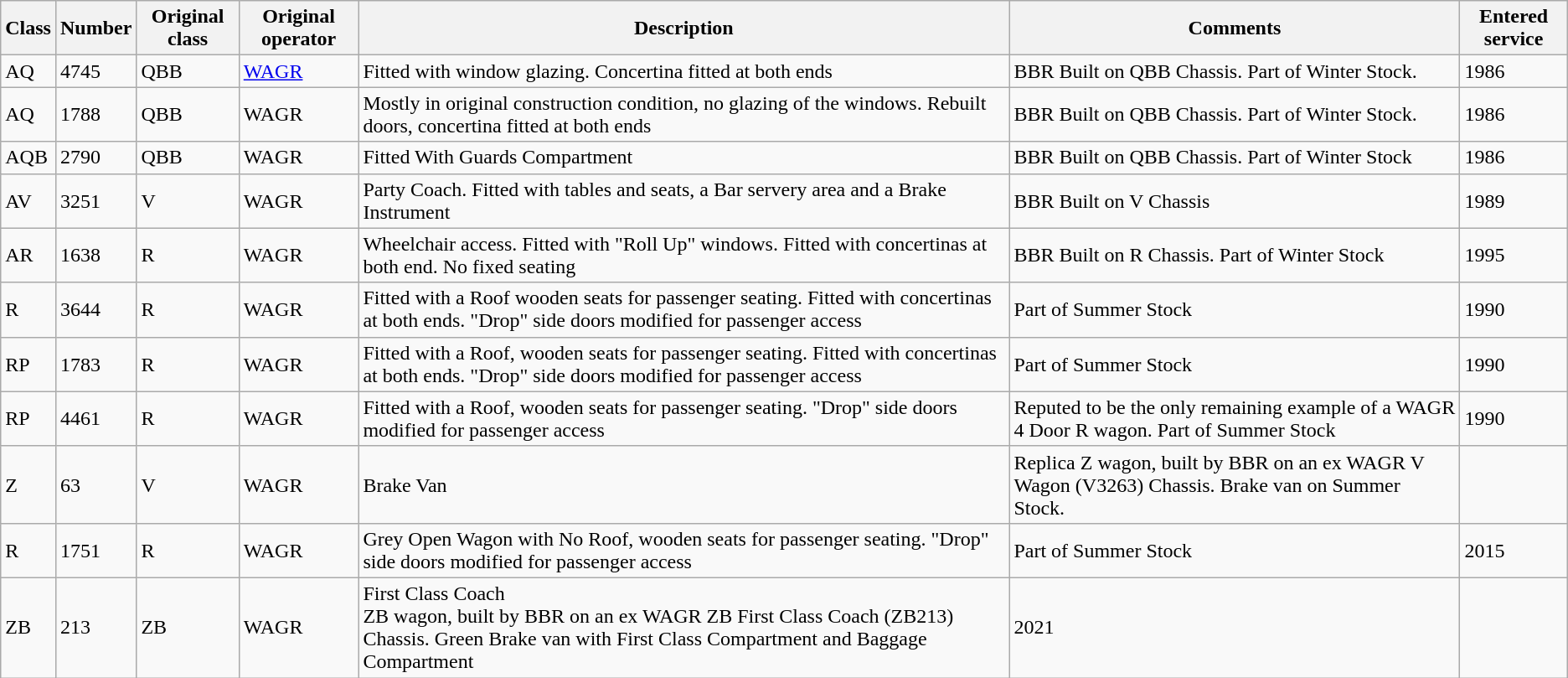<table class="wikitable">
<tr>
<th>Class</th>
<th>Number</th>
<th>Original class</th>
<th>Original operator</th>
<th>Description</th>
<th>Comments</th>
<th>Entered service</th>
</tr>
<tr>
<td>AQ</td>
<td>4745</td>
<td>QBB</td>
<td><a href='#'>WAGR</a></td>
<td>Fitted with window glazing. Concertina fitted at both ends</td>
<td>BBR Built on QBB Chassis. Part of Winter Stock.</td>
<td>1986</td>
</tr>
<tr>
<td>AQ</td>
<td>1788</td>
<td>QBB</td>
<td>WAGR</td>
<td>Mostly in original construction condition, no glazing of the windows. Rebuilt doors, concertina fitted at both ends</td>
<td>BBR Built on QBB Chassis. Part of Winter Stock.</td>
<td>1986</td>
</tr>
<tr>
<td>AQB</td>
<td>2790</td>
<td>QBB</td>
<td>WAGR</td>
<td>Fitted With Guards Compartment</td>
<td>BBR Built on QBB Chassis. Part of Winter Stock</td>
<td>1986</td>
</tr>
<tr>
<td>AV</td>
<td>3251</td>
<td>V</td>
<td>WAGR</td>
<td>Party Coach. Fitted with tables and seats, a Bar servery area and a Brake Instrument</td>
<td>BBR Built on V Chassis</td>
<td>1989</td>
</tr>
<tr>
<td>AR</td>
<td>1638</td>
<td>R</td>
<td>WAGR</td>
<td>Wheelchair access. Fitted with "Roll Up" windows. Fitted with concertinas at both end. No fixed seating</td>
<td>BBR Built on R Chassis. Part of Winter Stock</td>
<td>1995</td>
</tr>
<tr>
<td>R</td>
<td>3644</td>
<td>R</td>
<td>WAGR</td>
<td>Fitted with a Roof wooden seats for passenger seating. Fitted with concertinas at both ends. "Drop" side doors modified for passenger access</td>
<td>Part of Summer Stock</td>
<td>1990</td>
</tr>
<tr>
<td>RP</td>
<td>1783</td>
<td>R</td>
<td>WAGR</td>
<td>Fitted with a Roof, wooden seats for passenger seating. Fitted with concertinas at both ends. "Drop" side doors modified for passenger access</td>
<td>Part of Summer Stock</td>
<td>1990</td>
</tr>
<tr>
<td>RP</td>
<td>4461</td>
<td>R</td>
<td>WAGR</td>
<td>Fitted with a Roof, wooden seats for passenger seating. "Drop" side doors modified for passenger access</td>
<td>Reputed to be the only remaining example of a WAGR 4 Door R wagon. Part of Summer Stock</td>
<td>1990</td>
</tr>
<tr>
<td>Z</td>
<td>63</td>
<td>V</td>
<td>WAGR</td>
<td>Brake Van</td>
<td>Replica Z wagon, built by BBR on an ex WAGR V Wagon (V3263) Chassis. Brake van on Summer Stock.</td>
</tr>
<tr>
<td>R</td>
<td>1751</td>
<td>R</td>
<td>WAGR</td>
<td>Grey Open Wagon with No Roof, wooden seats for passenger seating. "Drop" side doors modified for passenger access</td>
<td>Part of Summer Stock</td>
<td>2015</td>
</tr>
<tr>
<td>ZB</td>
<td>213</td>
<td>ZB</td>
<td>WAGR</td>
<td>First Class Coach<br>ZB wagon, built by BBR on an ex WAGR ZB First Class Coach (ZB213) Chassis. Green Brake van with First Class Compartment and Baggage Compartment</td>
<td>2021</td>
</tr>
</table>
